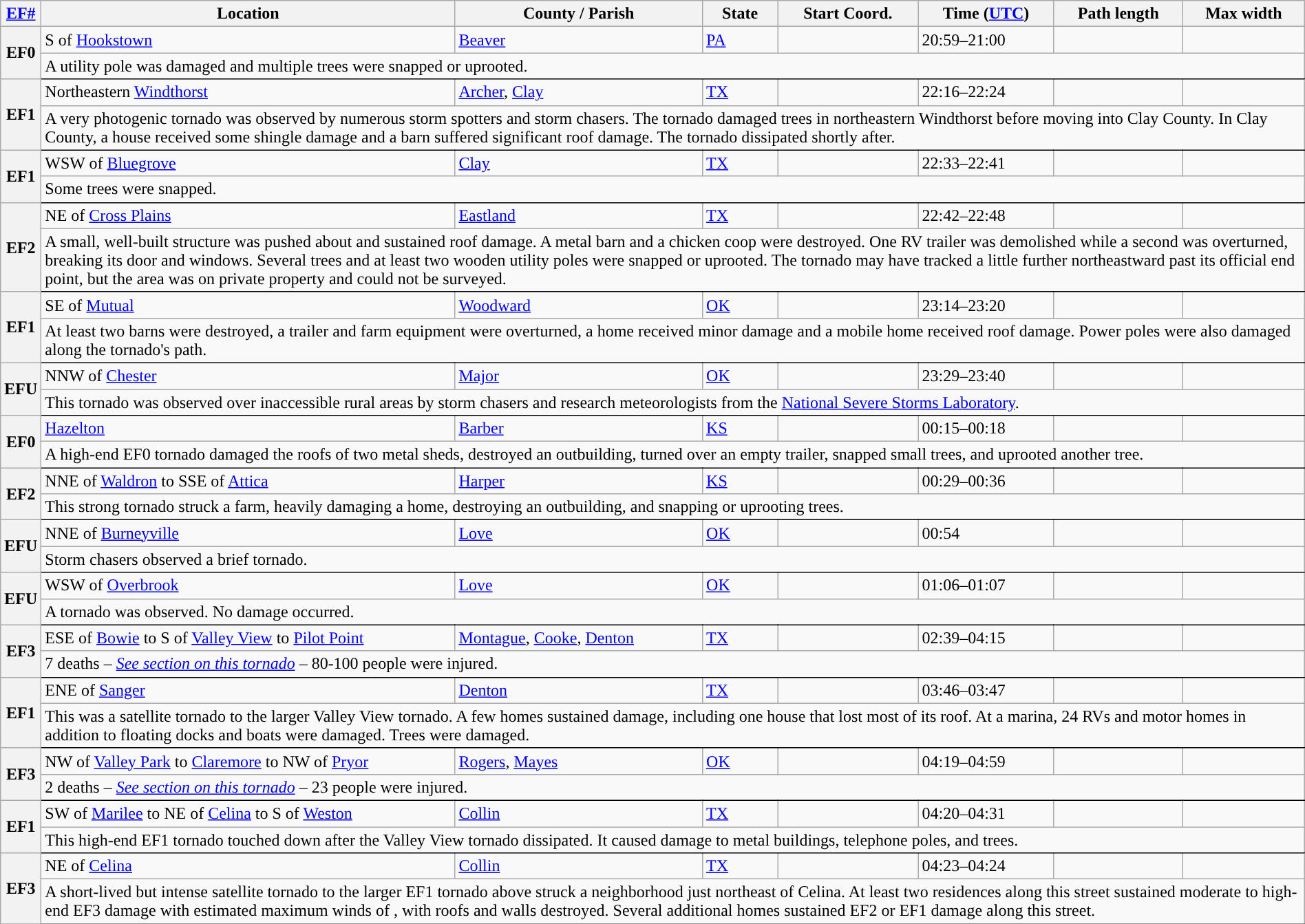<table class="wikitable sortable" style="width:100%;">
<tr>
<th scope="col" width="2%" align="center"><a href='#'>EF#</a></th>
<th scope="col" align="center" class="unsortable">Location</th>
<th scope="col" align="center" class="unsortable">County / Parish</th>
<th scope="col" align="center">State</th>
<th scope="col" align="center">Start Coord.</th>
<th scope="col" align="center">Time (<a href='#'>UTC</a>)</th>
<th scope="col" align="center">Path length</th>
<th scope="col" align="center">Max width</th>
</tr>
<tr>
<th scope="row" rowspan="2" style="background-color:#">EF0</th>
<td>S of <a href='#'>Hookstown</a></td>
<td><a href='#'>Beaver</a></td>
<td><a href='#'>PA</a></td>
<td></td>
<td>20:59–21:00</td>
<td></td>
<td></td>
</tr>
<tr class="expand-child">
<td colspan="8" style=" border-bottom: 1px solid black;">A utility pole was damaged and multiple trees were snapped or uprooted.</td>
</tr>
<tr>
<th scope="row" rowspan="2" style="background-color:#">EF1</th>
<td>Northeastern <a href='#'>Windthorst</a></td>
<td><a href='#'>Archer</a>, <a href='#'>Clay</a></td>
<td><a href='#'>TX</a></td>
<td></td>
<td>22:16–22:24</td>
<td></td>
<td></td>
</tr>
<tr class="expand-child">
<td colspan="8" style=" border-bottom: 1px solid black;">A very photogenic tornado was observed by numerous storm spotters and storm chasers. The tornado damaged trees in northeastern Windthorst before moving into Clay County. In Clay County, a house received some shingle damage and a barn suffered significant roof damage. The tornado dissipated shortly after.</td>
</tr>
<tr>
<th scope="row" rowspan="2" style="background-color:#">EF1</th>
<td>WSW of <a href='#'>Bluegrove</a></td>
<td><a href='#'>Clay</a></td>
<td><a href='#'>TX</a></td>
<td></td>
<td>22:33–22:41</td>
<td></td>
<td></td>
</tr>
<tr class="expand-child">
<td colspan="8" style=" border-bottom: 1px solid black;">Some trees were snapped.</td>
</tr>
<tr>
<th scope="row" rowspan="2" style="background-color:#">EF2</th>
<td>NE of <a href='#'>Cross Plains</a></td>
<td><a href='#'>Eastland</a></td>
<td><a href='#'>TX</a></td>
<td></td>
<td>22:42–22:48</td>
<td></td>
<td></td>
</tr>
<tr class="expand-child">
<td colspan="8" style=" border-bottom: 1px solid black;">A small, well-built structure was pushed about  and sustained roof damage. A metal barn and a chicken coop were destroyed. One RV trailer was demolished while a second was overturned, breaking its door and windows. Several trees and at least two wooden utility poles were snapped or uprooted. The tornado may have tracked a little further northeastward past its official end point, but the area was on private property and could not be surveyed.</td>
</tr>
<tr>
<th scope="row" rowspan="2" style="background-color:#">EF1</th>
<td>SE of <a href='#'>Mutual</a></td>
<td><a href='#'>Woodward</a></td>
<td><a href='#'>OK</a></td>
<td></td>
<td>23:14–23:20</td>
<td></td>
<td></td>
</tr>
<tr class="expand-child">
<td colspan="8" style=" border-bottom: 1px solid black;">At least two barns were destroyed, a trailer and farm equipment were overturned, a home received minor damage and a mobile home received roof damage. Power poles were also damaged along the tornado's path.</td>
</tr>
<tr>
<th scope="row" rowspan="2" style="background-color:#">EFU</th>
<td>NNW of <a href='#'>Chester</a></td>
<td><a href='#'>Major</a></td>
<td><a href='#'>OK</a></td>
<td></td>
<td>23:29–23:40</td>
<td></td>
<td></td>
</tr>
<tr class="expand-child">
<td colspan="8" style=" border-bottom: 1px solid black;">This tornado was observed over inaccessible rural areas by storm chasers and research meteorologists from the <a href='#'>National Severe Storms Laboratory</a>.</td>
</tr>
<tr>
<th scope="row" rowspan="2" style="background-color:#">EF0</th>
<td><a href='#'>Hazelton</a></td>
<td><a href='#'>Barber</a></td>
<td><a href='#'>KS</a></td>
<td></td>
<td>00:15–00:18</td>
<td></td>
<td></td>
</tr>
<tr class="expand-child">
<td colspan="8" style=" border-bottom: 1px solid black;">A high-end EF0 tornado damaged the roofs of two metal sheds, destroyed an outbuilding, turned over an empty trailer, snapped small trees, and uprooted another tree.</td>
</tr>
<tr>
<th scope="row" rowspan="2" style="background-color:#">EF2</th>
<td>NNE of <a href='#'>Waldron</a> to SSE of <a href='#'>Attica</a></td>
<td><a href='#'>Harper</a></td>
<td><a href='#'>KS</a></td>
<td></td>
<td>00:29–00:36</td>
<td></td>
<td></td>
</tr>
<tr class="expand-child">
<td colspan="8" style=" border-bottom: 1px solid black;">This strong tornado struck a farm, heavily damaging a home, destroying an outbuilding, and snapping or uprooting trees.</td>
</tr>
<tr>
<th scope="row" rowspan="2" style="background-color:#">EFU</th>
<td>NNE of <a href='#'>Burneyville</a></td>
<td><a href='#'>Love</a></td>
<td><a href='#'>OK</a></td>
<td></td>
<td>00:54</td>
<td></td>
<td></td>
</tr>
<tr class="expand-child">
<td colspan="8" style=" border-bottom: 1px solid black;">Storm chasers observed a brief tornado.</td>
</tr>
<tr>
<th scope="row" rowspan="2" style="background-color:#">EFU</th>
<td>WSW of <a href='#'>Overbrook</a></td>
<td><a href='#'>Love</a></td>
<td><a href='#'>OK</a></td>
<td></td>
<td>01:06–01:07</td>
<td></td>
<td></td>
</tr>
<tr class="expand-child">
<td colspan="8" style=" border-bottom: 1px solid black;">A tornado was observed. No damage occurred.</td>
</tr>
<tr>
<th scope="row" rowspan="2" style="background-color:#">EF3</th>
<td>ESE of <a href='#'>Bowie</a> to S of <a href='#'>Valley View</a> to <a href='#'>Pilot Point</a></td>
<td><a href='#'>Montague</a>, <a href='#'>Cooke</a>, <a href='#'>Denton</a></td>
<td><a href='#'>TX</a></td>
<td></td>
<td>02:39–04:15</td>
<td></td>
<td></td>
</tr>
<tr class="expand-child">
<td colspan="8" style=" border-bottom: 1px solid black;">7 deaths – <em><a href='#'>See section on this tornado</a></em> – 80-100 people were injured.</td>
</tr>
<tr>
<th scope="row" rowspan="2" style="background-color:#">EF1</th>
<td>ENE of <a href='#'>Sanger</a></td>
<td><a href='#'>Denton</a></td>
<td><a href='#'>TX</a></td>
<td></td>
<td>03:46–03:47</td>
<td></td>
<td></td>
</tr>
<tr class="expand-child">
<td colspan="8" style=" border-bottom: 1px solid black;">This was a satellite tornado to the larger Valley View tornado. A few homes sustained damage, including one house that lost most of its roof. At a marina, 24 RVs and motor homes in addition to floating docks and boats were damaged. Trees were damaged.</td>
</tr>
<tr>
<th scope="row" rowspan="2" style="background-color:#">EF3</th>
<td>NW of <a href='#'>Valley Park</a> to <a href='#'>Claremore</a> to NW of <a href='#'>Pryor</a></td>
<td><a href='#'>Rogers</a>, <a href='#'>Mayes</a></td>
<td><a href='#'>OK</a></td>
<td></td>
<td>04:19–04:59</td>
<td></td>
<td></td>
</tr>
<tr class="expand-child">
<td colspan="8" style=" border-bottom: 1px solid black;">2 deaths – <em><a href='#'>See section on this tornado</a></em> – 23 people were injured.</td>
</tr>
<tr>
<th scope="row" rowspan="2" style="background-color:#">EF1</th>
<td>SW of <a href='#'>Marilee</a> to NE of <a href='#'>Celina</a> to S of <a href='#'>Weston</a></td>
<td><a href='#'>Collin</a></td>
<td><a href='#'>TX</a></td>
<td></td>
<td>04:20–04:31</td>
<td></td>
<td></td>
</tr>
<tr class="expand-child">
<td colspan="8" style=" border-bottom: 1px solid black;">This high-end EF1 tornado touched down after the Valley View tornado dissipated. It caused damage to metal buildings, telephone poles, and trees.</td>
</tr>
<tr>
<th scope="row" rowspan="2" style="background-color:#">EF3</th>
<td>NE of <a href='#'>Celina</a></td>
<td><a href='#'>Collin</a></td>
<td><a href='#'>TX</a></td>
<td></td>
<td>04:23–04:24</td>
<td></td>
<td></td>
</tr>
<tr class="expand-child">
<td colspan="8" style=" border-bottom: 1px solid black;">A short-lived but intense satellite tornado to the larger EF1 tornado above struck a neighborhood just northeast of Celina. At least two residences along this street sustained moderate to high-end EF3 damage with estimated maximum winds of , with roofs and walls destroyed. Several additional homes sustained EF2 or EF1 damage along this street.</td>
</tr>
<tr>
</tr>
</table>
